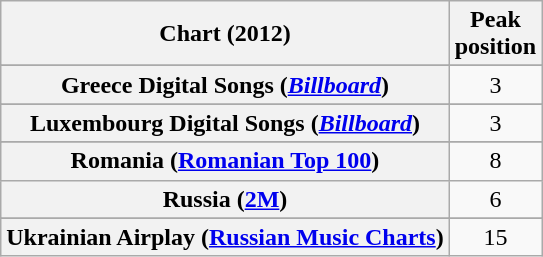<table class="wikitable sortable plainrowheaders">
<tr>
<th scope="col">Chart (2012)</th>
<th scope="col">Peak<br>position</th>
</tr>
<tr>
</tr>
<tr>
</tr>
<tr>
</tr>
<tr>
</tr>
<tr>
</tr>
<tr>
</tr>
<tr>
<th scope="row">Greece Digital Songs (<em><a href='#'>Billboard</a></em>)</th>
<td style="text-align:center;">3</td>
</tr>
<tr>
</tr>
<tr>
</tr>
<tr>
</tr>
<tr>
<th scope="row">Luxembourg Digital Songs (<em><a href='#'>Billboard</a></em>)</th>
<td align="center">3</td>
</tr>
<tr>
</tr>
<tr>
</tr>
<tr>
<th scope="row">Romania (<a href='#'>Romanian Top 100</a>) </th>
<td style="text-align:center;">8</td>
</tr>
<tr>
<th scope="row">Russia (<a href='#'>2M</a>)</th>
<td align="center">6</td>
</tr>
<tr>
</tr>
<tr>
</tr>
<tr>
<th scope="row">Ukrainian Airplay (<a href='#'>Russian Music Charts</a>)</th>
<td style="text-align:center;">15</td>
</tr>
</table>
